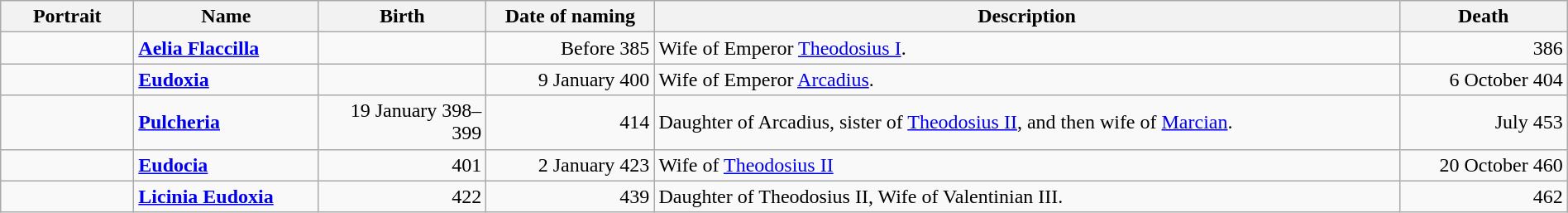<table width=100% class="wikitable">
<tr>
<th style="width:100px">Portrait</th>
<th>Name</th>
<th style="width:8em">Birth</th>
<th style="width:8em">Date of naming</th>
<th>Description</th>
<th style="width:8em">Death</th>
</tr>
<tr>
<td></td>
<td><strong><a href='#'>Aelia Flaccilla</a></strong><br></td>
<td style="text-align:right"></td>
<td style="text-align:right">Before 385</td>
<td>Wife of Emperor <a href='#'>Theodosius I</a>.</td>
<td style="text-align:right">386</td>
</tr>
<tr>
<td></td>
<td><strong><a href='#'>Eudoxia</a></strong><br></td>
<td style="text-align:right"></td>
<td style="text-align:right">9 January 400</td>
<td>Wife of Emperor <a href='#'>Arcadius</a>.</td>
<td style="text-align:right">6 October 404</td>
</tr>
<tr>
<td></td>
<td><strong><a href='#'>Pulcheria</a></strong><br></td>
<td style="text-align:right">19 January 398–399</td>
<td style="text-align:right">414</td>
<td>Daughter of Arcadius, sister of <a href='#'>Theodosius II</a>, and then wife of <a href='#'>Marcian</a>.</td>
<td style="text-align:right">July 453</td>
</tr>
<tr>
<td></td>
<td><strong><a href='#'>Eudocia</a></strong><br></td>
<td style="text-align:right">401</td>
<td style="text-align:right">2 January 423</td>
<td>Wife of <a href='#'>Theodosius II</a></td>
<td style="text-align:right">20 October 460</td>
</tr>
<tr>
<td></td>
<td><strong><a href='#'>Licinia Eudoxia</a></strong><br></td>
<td style="text-align:right">422</td>
<td style="text-align:right">439</td>
<td>Daughter of Theodosius II, Wife of Valentinian III.</td>
<td style="text-align:right">462</td>
</tr>
</table>
